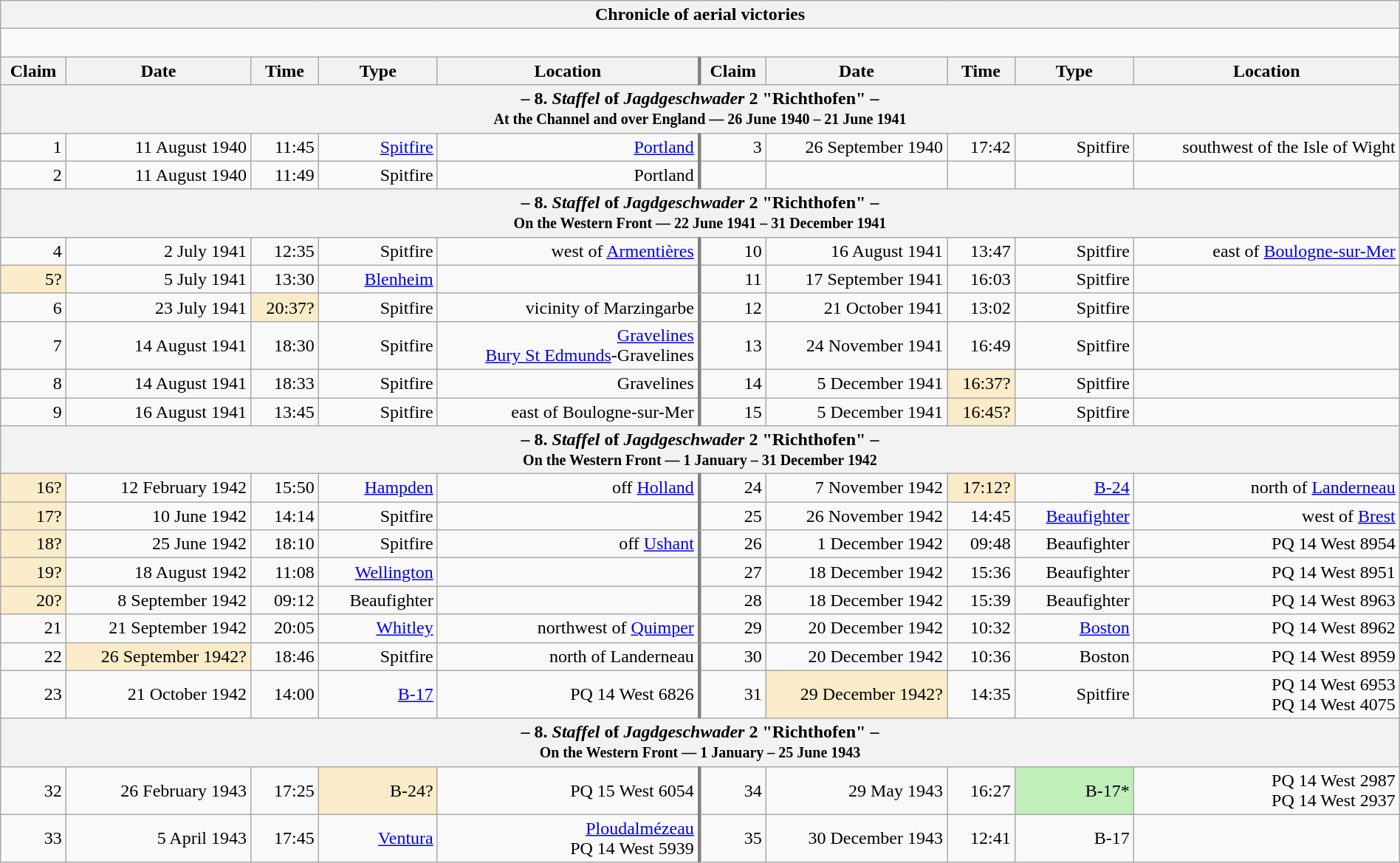<table class="wikitable plainrowheaders collapsible" style="margin-left: auto; margin-right: auto; border: none; text-align:right; width: 100%;">
<tr>
<th colspan="10">Chronicle of aerial victories</th>
</tr>
<tr>
<td colspan="10" style="text-align: left;"><br>
</td>
</tr>
<tr>
<th scope="col">Claim</th>
<th scope="col">Date</th>
<th scope="col">Time</th>
<th scope="col" width="100px">Type</th>
<th scope="col">Location</th>
<th scope="col" style="border-left: 3px solid grey;">Claim</th>
<th scope="col">Date</th>
<th scope="col">Time</th>
<th scope="col" width="100px">Type</th>
<th scope="col">Location</th>
</tr>
<tr>
<th colspan="10">– 8. <em>Staffel</em> of <em>Jagdgeschwader</em> 2 "Richthofen" –<br><small>At the Channel and over England — 26 June 1940 – 21 June 1941</small></th>
</tr>
<tr>
<td>1</td>
<td>11 August 1940</td>
<td>11:45</td>
<td><a href='#'>Spitfire</a></td>
<td><a href='#'>Portland</a></td>
<td style="border-left: 3px solid grey;">3</td>
<td>26 September 1940</td>
<td>17:42</td>
<td>Spitfire</td>
<td> southwest of the Isle of Wight</td>
</tr>
<tr>
<td>2</td>
<td>11 August 1940</td>
<td>11:49</td>
<td>Spitfire</td>
<td>Portland</td>
<td style="border-left: 3px solid grey;"></td>
<td></td>
<td></td>
<td></td>
<td></td>
</tr>
<tr>
<th colspan="10">– 8. <em>Staffel</em> of <em>Jagdgeschwader</em> 2 "Richthofen" –<br><small>On the Western Front — 22 June 1941 – 31 December 1941</small></th>
</tr>
<tr>
<td>4</td>
<td>2 July 1941</td>
<td>12:35</td>
<td>Spitfire</td>
<td>west of <a href='#'>Armentières</a></td>
<td style="border-left: 3px solid grey;">10</td>
<td>16 August 1941</td>
<td>13:47</td>
<td>Spitfire</td>
<td>east of <a href='#'>Boulogne-sur-Mer</a></td>
</tr>
<tr>
<td style="background:#faecc8">5?</td>
<td>5 July 1941</td>
<td>13:30</td>
<td><a href='#'>Blenheim</a></td>
<td></td>
<td style="border-left: 3px solid grey;">11</td>
<td>17 September 1941</td>
<td>16:03</td>
<td>Spitfire</td>
<td></td>
</tr>
<tr>
<td>6</td>
<td>23 July 1941</td>
<td style="background:#faecc8">20:37?</td>
<td>Spitfire</td>
<td>vicinity of Marzingarbe</td>
<td style="border-left: 3px solid grey;">12</td>
<td>21 October 1941</td>
<td>13:02</td>
<td>Spitfire</td>
<td></td>
</tr>
<tr>
<td>7</td>
<td>14 August 1941</td>
<td>18:30</td>
<td>Spitfire</td>
<td><a href='#'>Gravelines</a><br><a href='#'>Bury St Edmunds</a>-Gravelines</td>
<td style="border-left: 3px solid grey;">13</td>
<td>24 November 1941</td>
<td>16:49</td>
<td>Spitfire</td>
<td></td>
</tr>
<tr>
<td>8</td>
<td>14 August 1941</td>
<td>18:33</td>
<td>Spitfire</td>
<td>Gravelines</td>
<td style="border-left: 3px solid grey;">14</td>
<td>5 December 1941</td>
<td style="background:#faecc8">16:37?</td>
<td>Spitfire</td>
<td></td>
</tr>
<tr>
<td>9</td>
<td>16 August 1941</td>
<td>13:45</td>
<td>Spitfire</td>
<td>east of Boulogne-sur-Mer</td>
<td style="border-left: 3px solid grey;">15</td>
<td>5 December 1941</td>
<td style="background:#faecc8">16:45?</td>
<td>Spitfire</td>
<td></td>
</tr>
<tr>
<th colspan="10">– 8. <em>Staffel</em> of <em>Jagdgeschwader</em> 2 "Richthofen" –<br><small>On the Western Front — 1 January – 31 December 1942</small></th>
</tr>
<tr>
<td style="background:#faecc8">16?</td>
<td>12 February 1942</td>
<td>15:50</td>
<td><a href='#'>Hampden</a></td>
<td>off <a href='#'>Holland</a></td>
<td style="border-left: 3px solid grey;">24</td>
<td>7 November 1942</td>
<td style="background:#faecc8">17:12?</td>
<td><a href='#'>B-24</a></td>
<td> north of <a href='#'>Landerneau</a></td>
</tr>
<tr>
<td style="background:#faecc8">17?</td>
<td>10 June 1942</td>
<td>14:14</td>
<td>Spitfire</td>
<td></td>
<td style="border-left: 3px solid grey;">25</td>
<td>26 November 1942</td>
<td>14:45</td>
<td><a href='#'>Beaufighter</a></td>
<td> west of <a href='#'>Brest</a></td>
</tr>
<tr>
<td style="background:#faecc8">18?</td>
<td>25 June 1942</td>
<td>18:10</td>
<td>Spitfire</td>
<td>off <a href='#'>Ushant</a></td>
<td style="border-left: 3px solid grey;">26</td>
<td>1 December 1942</td>
<td>09:48</td>
<td>Beaufighter</td>
<td>PQ 14 West 8954</td>
</tr>
<tr>
<td style="background:#faecc8">19?</td>
<td>18 August 1942</td>
<td>11:08</td>
<td><a href='#'>Wellington</a></td>
<td></td>
<td style="border-left: 3px solid grey;">27</td>
<td>18 December 1942</td>
<td>15:36</td>
<td>Beaufighter</td>
<td>PQ 14 West 8951</td>
</tr>
<tr>
<td style="background:#faecc8">20?</td>
<td>8 September 1942</td>
<td>09:12</td>
<td>Beaufighter</td>
<td></td>
<td style="border-left: 3px solid grey;">28</td>
<td>18 December 1942</td>
<td>15:39</td>
<td>Beaufighter</td>
<td>PQ 14 West 8963</td>
</tr>
<tr>
<td>21</td>
<td>21 September 1942</td>
<td>20:05</td>
<td><a href='#'>Whitley</a></td>
<td>northwest of <a href='#'>Quimper</a></td>
<td style="border-left: 3px solid grey;">29</td>
<td>20 December 1942</td>
<td>10:32</td>
<td><a href='#'>Boston</a></td>
<td>PQ 14 West 8962</td>
</tr>
<tr>
<td>22</td>
<td style="background:#faecc8">26 September 1942?</td>
<td>18:46</td>
<td>Spitfire</td>
<td>north of Landerneau</td>
<td style="border-left: 3px solid grey;">30</td>
<td>20 December 1942</td>
<td>10:36</td>
<td>Boston</td>
<td>PQ 14 West 8959</td>
</tr>
<tr>
<td>23</td>
<td>21 October 1942</td>
<td>14:00</td>
<td><a href='#'>B-17</a></td>
<td>PQ 14 West 6826</td>
<td style="border-left: 3px solid grey;">31</td>
<td style="background:#faecc8">29 December 1942?</td>
<td>14:35</td>
<td>Spitfire</td>
<td>PQ 14 West 6953<br>PQ 14 West 4075</td>
</tr>
<tr>
<th colspan="10">– 8. <em>Staffel</em> of <em>Jagdgeschwader</em> 2 "Richthofen" –<br><small>On the Western Front — 1 January – 25 June 1943</small></th>
</tr>
<tr>
<td>32</td>
<td>26 February 1943</td>
<td>17:25</td>
<td style="background:#faecc8">B-24?</td>
<td>PQ 15 West 6054</td>
<td style="border-left: 3px solid grey;">34</td>
<td>29 May 1943</td>
<td>16:27</td>
<td style="background:#C0EFBA">B-17*</td>
<td>PQ 14 West 2987<br>PQ 14 West 2937</td>
</tr>
<tr>
<td>33</td>
<td>5 April 1943</td>
<td>17:45</td>
<td><a href='#'>Ventura</a></td>
<td><a href='#'>Ploudalmézeau</a><br>PQ 14 West 5939</td>
<td style="border-left: 3px solid grey;">35</td>
<td>30 December 1943</td>
<td>12:41</td>
<td>B-17</td>
<td></td>
</tr>
</table>
